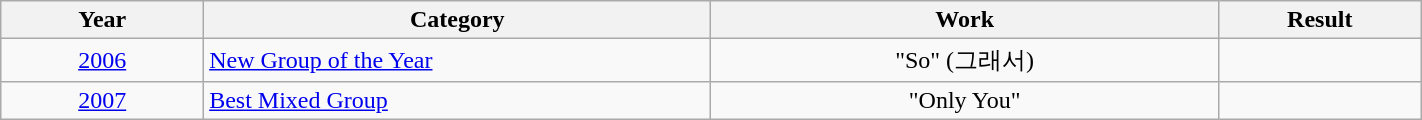<table | width="75%" class="wikitable sortable">
<tr>
<th width="10%">Year</th>
<th width="25%">Category</th>
<th width="25%">Work</th>
<th width="10%">Result</th>
</tr>
<tr>
<td align="center"><a href='#'>2006</a></td>
<td><a href='#'>New Group of the Year</a></td>
<td align="center">"So" (그래서)</td>
<td></td>
</tr>
<tr>
<td align="center"><a href='#'>2007</a></td>
<td><a href='#'>Best Mixed Group</a></td>
<td align="center">"Only You"</td>
<td></td>
</tr>
</table>
